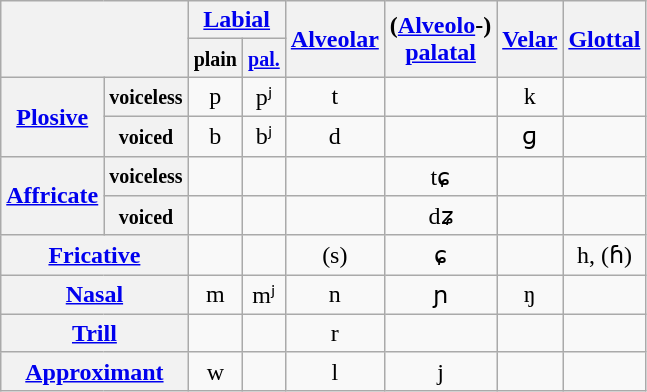<table class="wikitable" style="text-align:center">
<tr>
<th colspan="2" rowspan="2"></th>
<th colspan="2"><a href='#'>Labial</a></th>
<th rowspan="2"><a href='#'>Alveolar</a></th>
<th rowspan="2">(<a href='#'>Alveolo</a>-)<a href='#'><br>palatal</a></th>
<th rowspan="2"><a href='#'>Velar</a></th>
<th rowspan="2"><a href='#'>Glottal</a></th>
</tr>
<tr>
<th><small>plain</small></th>
<th><small><a href='#'>pal.</a></small></th>
</tr>
<tr>
<th rowspan="2"><a href='#'>Plosive</a></th>
<th><small>voiceless</small></th>
<td>p</td>
<td>pʲ</td>
<td>t</td>
<td></td>
<td>k</td>
<td></td>
</tr>
<tr>
<th><small>voiced</small></th>
<td>b</td>
<td>bʲ</td>
<td>d</td>
<td></td>
<td>ɡ</td>
<td></td>
</tr>
<tr>
<th rowspan="2"><a href='#'>Affricate</a></th>
<th><small>voiceless</small></th>
<td></td>
<td></td>
<td></td>
<td>tɕ</td>
<td></td>
<td></td>
</tr>
<tr>
<th><small>voiced</small></th>
<td></td>
<td></td>
<td></td>
<td>dʑ</td>
<td></td>
<td></td>
</tr>
<tr>
<th colspan="2"><a href='#'>Fricative</a></th>
<td></td>
<td></td>
<td>(s)</td>
<td>ɕ</td>
<td></td>
<td>h, (ɦ)</td>
</tr>
<tr>
<th colspan="2"><a href='#'>Nasal</a></th>
<td>m</td>
<td>mʲ</td>
<td>n</td>
<td>ɲ</td>
<td>ŋ</td>
<td></td>
</tr>
<tr>
<th colspan="2"><a href='#'>Trill</a></th>
<td></td>
<td></td>
<td>r</td>
<td></td>
<td></td>
<td></td>
</tr>
<tr>
<th colspan="2"><a href='#'>Approximant</a></th>
<td>w</td>
<td></td>
<td>l</td>
<td>j</td>
<td></td>
<td></td>
</tr>
</table>
